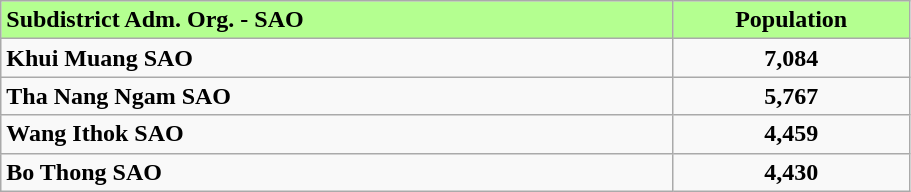<table class="wikitable" style="width:48%; display:inline-table;">
<tr>
<th scope="col" style= "width:74%; background: #b4ff90; text-align:left;"><strong>Subdistrict Adm. Org. - SAO</strong></th>
<td scope="col" style= "width:26%; background: #b4ff90; text-align:center;"><strong>Population</strong></td>
</tr>
<tr>
<td><strong>Khui Muang SAO</strong></td>
<td style="text-align:center;"><strong>7,084</strong></td>
</tr>
<tr>
<td><strong>Tha Nang Ngam SAO</strong></td>
<td style="text-align:center;"><strong>5,767</strong></td>
</tr>
<tr>
<td><strong>Wang Ithok SAO</strong></td>
<td style="text-align:center;"><strong>4,459</strong></td>
</tr>
<tr>
<td><strong>Bo Thong SAO</strong></td>
<td style="text-align:center;"><strong>4,430</strong></td>
</tr>
</table>
